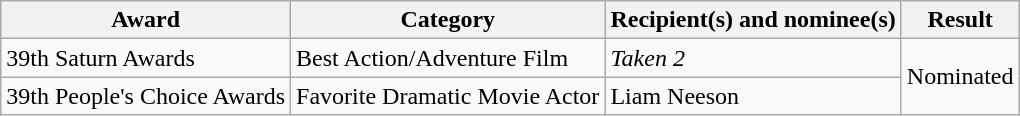<table class="wikitable">
<tr>
<th>Award</th>
<th>Category</th>
<th>Recipient(s) and nominee(s)</th>
<th>Result</th>
</tr>
<tr>
<td>39th Saturn Awards</td>
<td>Best Action/Adventure Film</td>
<td><em>Taken 2</em></td>
<td rowspan="2">Nominated</td>
</tr>
<tr>
<td>39th People's Choice Awards</td>
<td>Favorite Dramatic Movie Actor</td>
<td>Liam Neeson</td>
</tr>
</table>
